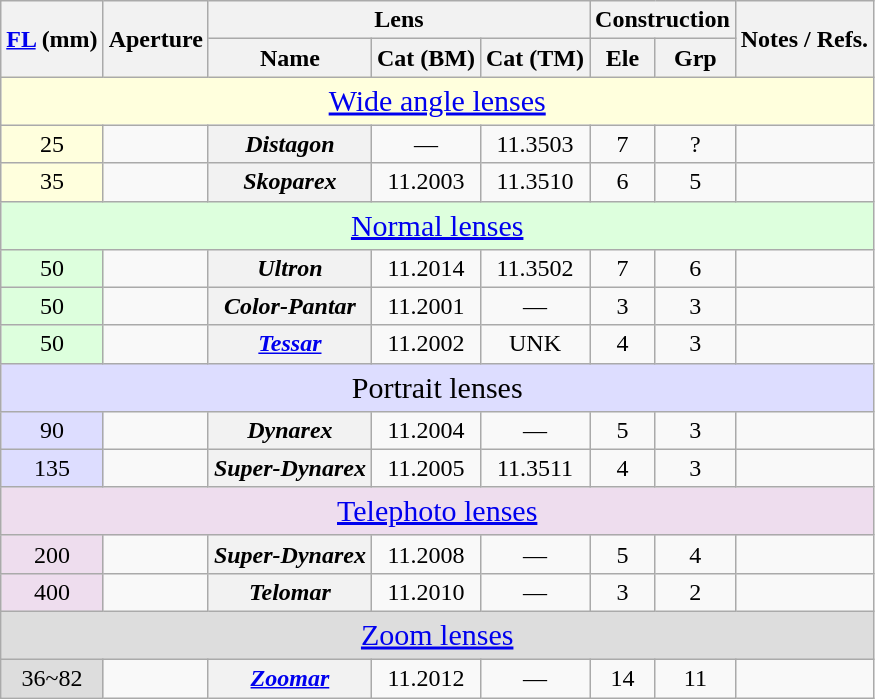<table class="wikitable sortable" style="font-size:100%;text-align:center;">
<tr>
<th rowspan=2><a href='#'>FL</a> (mm)</th>
<th rowspan=2>Aperture</th>
<th colspan=3>Lens</th>
<th colspan=2>Construction</th>
<th class="unsortable" rowspan=2>Notes / Refs.</th>
</tr>
<tr>
<th>Name</th>
<th>Cat (BM)</th>
<th>Cat (TM)</th>
<th>Ele</th>
<th>Grp</th>
</tr>
<tr>
<td colspan=8 style="background:#ffd;font-size:125%;"><a href='#'>Wide angle lenses</a></td>
</tr>
<tr>
<td style="background:#ffd;">25</td>
<td></td>
<th><em>Distagon</em></th>
<td>—</td>
<td>11.3503</td>
<td>7</td>
<td>?</td>
<td style="font-size:90%;text-align:left;"></td>
</tr>
<tr>
<td style="background:#ffd;">35</td>
<td></td>
<th><em>Skoparex</em></th>
<td>11.2003</td>
<td>11.3510</td>
<td>6</td>
<td>5</td>
<td style="font-size:90%;text-align:left;"></td>
</tr>
<tr>
<td colspan=8 style="background:#dfd;font-size:125%;"><a href='#'>Normal lenses</a></td>
</tr>
<tr>
<td style="background:#dfd;">50</td>
<td></td>
<th><em>Ultron</em></th>
<td>11.2014</td>
<td>11.3502</td>
<td>7</td>
<td>6</td>
<td style="font-size:90%;text-align:left;"></td>
</tr>
<tr>
<td style="background:#dfd;">50</td>
<td></td>
<th><em>Color-Pantar</em></th>
<td>11.2001</td>
<td>—</td>
<td>3</td>
<td>3</td>
<td style="font-size:90%;text-align:left;"></td>
</tr>
<tr>
<td style="background:#dfd;">50</td>
<td></td>
<th><a href='#'><em>Tessar</em></a></th>
<td>11.2002</td>
<td>UNK</td>
<td>4</td>
<td>3</td>
<td style="font-size:90%;text-align:left;"></td>
</tr>
<tr>
<td colspan=8 style="background:#ddf;font-size:125%;">Portrait lenses</td>
</tr>
<tr>
<td style="background:#ddf;">90</td>
<td></td>
<th><em>Dynarex</em></th>
<td>11.2004</td>
<td>—</td>
<td>5</td>
<td>3</td>
<td style="font-size:90%;text-align:left;"></td>
</tr>
<tr>
<td style="background:#ddf;">135</td>
<td></td>
<th><em>Super-Dynarex</em></th>
<td>11.2005</td>
<td>11.3511</td>
<td>4</td>
<td>3</td>
<td style="font-size:90%;text-align:left;"></td>
</tr>
<tr>
<td colspan=8 style="background:#ede;font-size:125%;"><a href='#'>Telephoto lenses</a></td>
</tr>
<tr>
<td style="background:#ede;">200</td>
<td></td>
<th><em>Super-Dynarex</em></th>
<td>11.2008</td>
<td>—</td>
<td>5</td>
<td>4</td>
<td style="font-size:90%;text-align:left;"></td>
</tr>
<tr>
<td style="background:#ede;">400</td>
<td></td>
<th><em>Telomar</em></th>
<td>11.2010</td>
<td>—</td>
<td>3</td>
<td>2</td>
<td style="font-size:90%;text-align:left;"></td>
</tr>
<tr>
<td colspan=8 style="background:#ddd;font-size:125%;"><a href='#'>Zoom lenses</a></td>
</tr>
<tr>
<td style="background:#ddd;">36~82</td>
<td></td>
<th><a href='#'><em>Zoomar</em></a></th>
<td>11.2012</td>
<td>—</td>
<td>14</td>
<td>11</td>
<td style="font-size:90%;text-align:left;"></td>
</tr>
</table>
